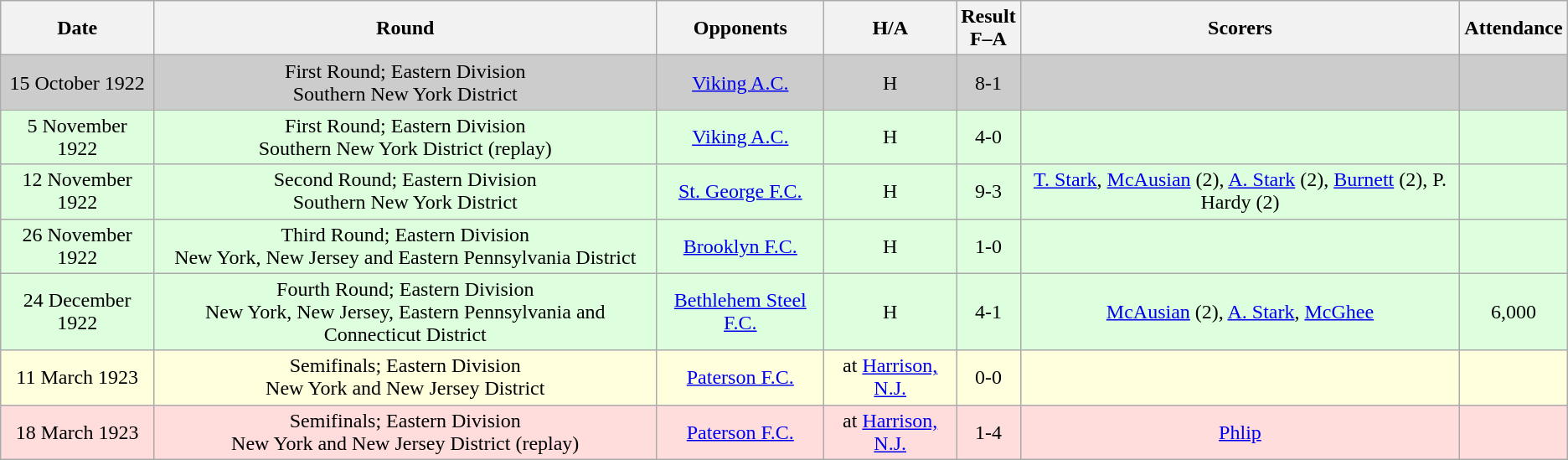<table class="wikitable" style="text-align:center">
<tr>
<th>Date</th>
<th>Round</th>
<th>Opponents</th>
<th>H/A</th>
<th>Result<br>F–A</th>
<th>Scorers</th>
<th>Attendance</th>
</tr>
<tr bgcolor="#cccccc">
<td>15 October 1922</td>
<td>First Round; Eastern Division<br>Southern New York District</td>
<td><a href='#'>Viking A.C.</a></td>
<td>H</td>
<td>8-1</td>
<td></td>
<td></td>
</tr>
<tr bgcolor="#ddffdd">
<td>5 November 1922</td>
<td>First Round; Eastern Division<br>Southern New York District (replay)</td>
<td><a href='#'>Viking A.C.</a></td>
<td>H</td>
<td>4-0</td>
<td></td>
<td></td>
</tr>
<tr bgcolor="#ddffdd">
<td>12 November 1922</td>
<td>Second Round; Eastern Division<br>Southern New York District</td>
<td><a href='#'>St. George F.C.</a></td>
<td>H</td>
<td>9-3</td>
<td><a href='#'>T. Stark</a>, <a href='#'>McAusian</a> (2), <a href='#'>A. Stark</a> (2), <a href='#'>Burnett</a> (2), P. Hardy (2)</td>
<td></td>
</tr>
<tr bgcolor="#ddffdd">
<td>26 November 1922</td>
<td>Third Round; Eastern Division<br>New York, New Jersey and Eastern Pennsylvania District</td>
<td><a href='#'>Brooklyn F.C.</a></td>
<td>H</td>
<td>1-0</td>
<td></td>
<td></td>
</tr>
<tr bgcolor="#ddffdd">
<td>24 December 1922</td>
<td>Fourth Round; Eastern Division<br>New York, New Jersey, Eastern Pennsylvania and Connecticut District</td>
<td><a href='#'>Bethlehem Steel F.C.</a></td>
<td>H</td>
<td>4-1</td>
<td><a href='#'>McAusian</a> (2), <a href='#'>A. Stark</a>, <a href='#'>McGhee</a></td>
<td>6,000</td>
</tr>
<tr bgcolor="#ffffdd">
<td>11 March 1923</td>
<td>Semifinals; Eastern Division<br>New York and New Jersey District</td>
<td><a href='#'>Paterson F.C.</a></td>
<td>at <a href='#'>Harrison, N.J.</a></td>
<td>0-0</td>
<td></td>
<td></td>
</tr>
<tr bgcolor="#ffdddd">
<td>18 March 1923</td>
<td>Semifinals; Eastern Division<br>New York and New Jersey District (replay)</td>
<td><a href='#'>Paterson F.C.</a></td>
<td>at <a href='#'>Harrison, N.J.</a></td>
<td>1-4</td>
<td><a href='#'>Phlip</a></td>
<td></td>
</tr>
</table>
